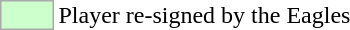<table>
<tr>
<td style="background:#cfc; border:1px solid #aaa; width:2em;"></td>
<td>Player re-signed by the Eagles</td>
</tr>
</table>
